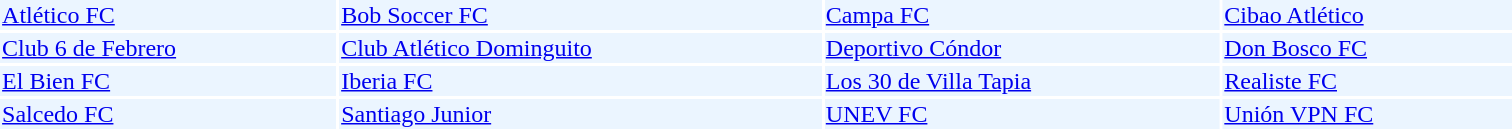<table style="margin:1em auto; width:80%;">
<tr>
<td bgcolor=#EBF5FF><a href='#'>Atlético FC</a></td>
<td bgcolor=#EBF5FF><a href='#'>Bob Soccer FC</a></td>
<td bgcolor=#EBF5FF><a href='#'>Campa FC</a></td>
<td bgcolor=#EBF5FF><a href='#'>Cibao Atlético</a></td>
</tr>
<tr>
<td bgcolor=#EBF5FF><a href='#'>Club 6 de Febrero</a></td>
<td bgcolor=#EBF5FF><a href='#'>Club Atlético Dominguito</a></td>
<td bgcolor=#EBF5FF><a href='#'>Deportivo Cóndor</a></td>
<td bgcolor=#EBF5FF><a href='#'>Don Bosco FC</a></td>
</tr>
<tr>
<td bgcolor=#EBF5FF><a href='#'>El Bien FC</a></td>
<td bgcolor=#EBF5FF><a href='#'>Iberia FC</a></td>
<td bgcolor=#EBF5FF><a href='#'>Los 30 de Villa Tapia</a></td>
<td bgcolor=#EBF5FF><a href='#'>Realiste FC</a></td>
</tr>
<tr>
<td bgcolor=#EBF5FF><a href='#'>Salcedo FC</a></td>
<td bgcolor=#EBF5FF><a href='#'>Santiago Junior</a></td>
<td bgcolor=#EBF5FF><a href='#'>UNEV FC</a></td>
<td bgcolor=#EBF5FF><a href='#'>Unión VPN FC</a></td>
</tr>
</table>
